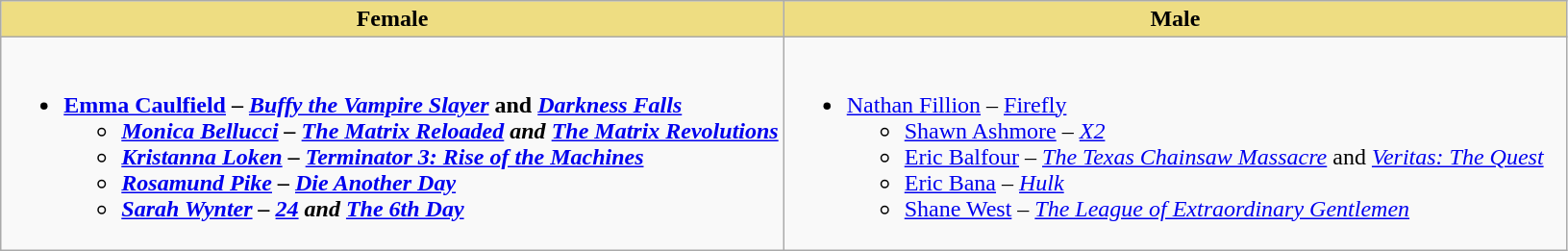<table class=wikitable>
<tr>
<th style="background:#EEDD82; width:50%">Female</th>
<th style="background:#EEDD82; width:50%">Male</th>
</tr>
<tr>
<td valign="top"><br><ul><li><strong><a href='#'>Emma Caulfield</a> – <em><a href='#'>Buffy the Vampire Slayer</a></em> and <em><a href='#'>Darkness Falls</a><strong><em><ul><li><a href='#'>Monica Bellucci</a> – </em><a href='#'>The Matrix Reloaded</a><em> and </em><a href='#'>The Matrix Revolutions</a><em></li><li><a href='#'>Kristanna Loken</a> – </em><a href='#'>Terminator 3: Rise of the Machines</a><em></li><li><a href='#'>Rosamund Pike</a> – </em><a href='#'>Die Another Day</a><em></li><li><a href='#'>Sarah Wynter</a> – </em><a href='#'>24</a><em> and </em><a href='#'>The 6th Day</a><em></li></ul></li></ul></td>
<td valign="top"><br><ul><li></strong><a href='#'>Nathan Fillion</a> – </em><a href='#'>Firefly</a></em></strong><ul><li><a href='#'>Shawn Ashmore</a> – <em><a href='#'>X2</a></em></li><li><a href='#'>Eric Balfour</a> – <em><a href='#'>The Texas Chainsaw Massacre</a></em> and <em><a href='#'>Veritas: The Quest</a></em></li><li><a href='#'>Eric Bana</a> – <em><a href='#'>Hulk</a></em></li><li><a href='#'>Shane West</a> – <em><a href='#'>The League of Extraordinary Gentlemen</a></em></li></ul></li></ul></td>
</tr>
</table>
